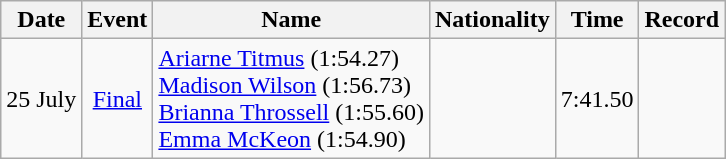<table class="wikitable" style=text-align:center>
<tr>
<th>Date</th>
<th>Event</th>
<th>Name</th>
<th>Nationality</th>
<th>Time</th>
<th>Record</th>
</tr>
<tr>
<td>25 July</td>
<td><a href='#'>Final</a></td>
<td align=left><a href='#'>Ariarne Titmus</a> (1:54.27)<br><a href='#'>Madison Wilson</a> (1:56.73)<br><a href='#'>Brianna Throssell</a> (1:55.60)<br><a href='#'>Emma McKeon</a> (1:54.90)</td>
<td align=left></td>
<td>7:41.50</td>
<td></td>
</tr>
</table>
